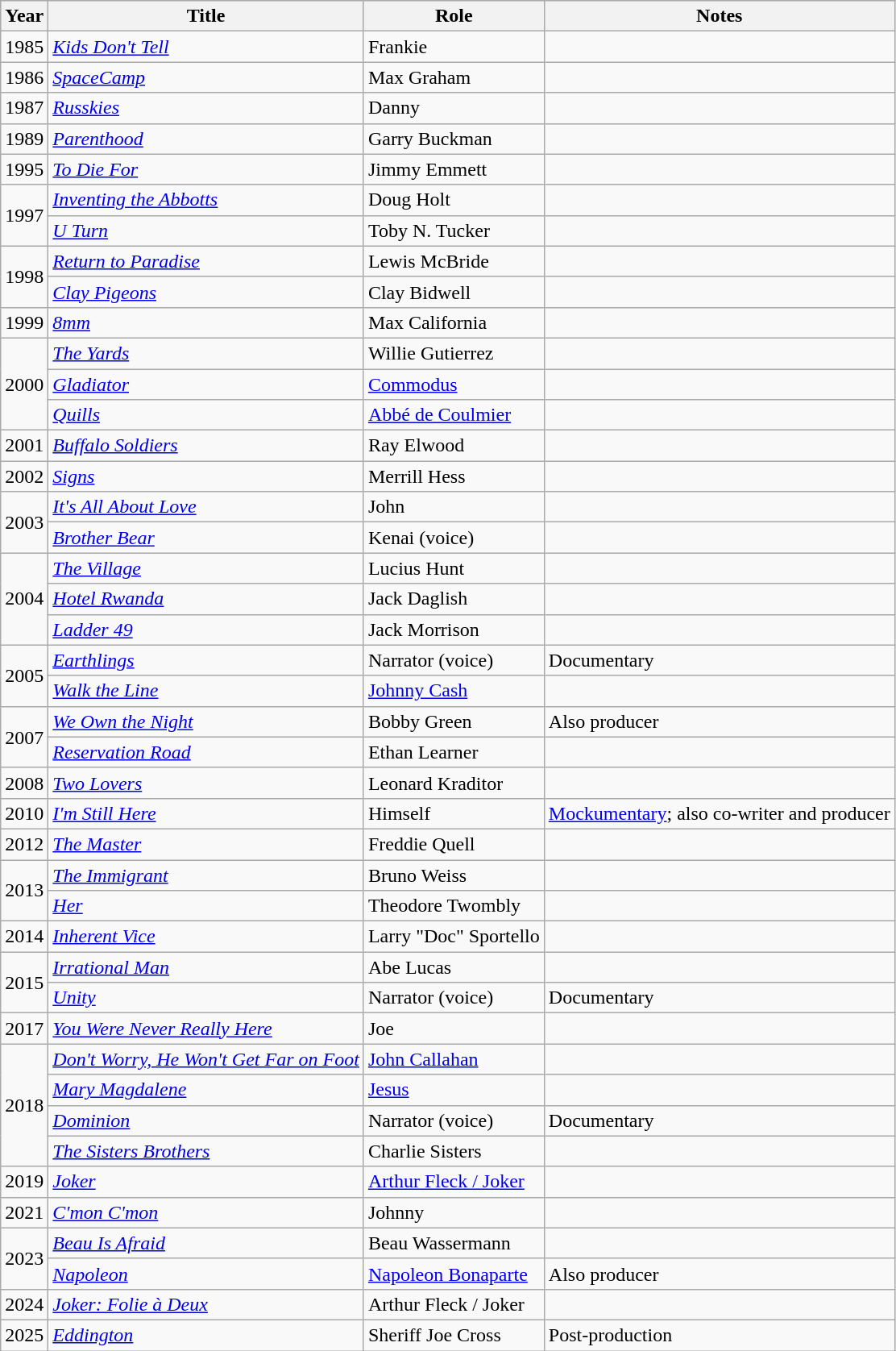<table class="wikitable sortable">
<tr style="background:#ccc; text-align:center;">
<th>Year</th>
<th>Title</th>
<th>Role</th>
<th>Notes</th>
</tr>
<tr>
<td>1985</td>
<td><em><a href='#'>Kids Don't Tell</a></em></td>
<td>Frankie</td>
<td></td>
</tr>
<tr>
<td>1986</td>
<td><em><a href='#'>SpaceCamp</a></em></td>
<td>Max Graham</td>
<td></td>
</tr>
<tr>
<td>1987</td>
<td><em><a href='#'>Russkies</a></em></td>
<td>Danny</td>
<td></td>
</tr>
<tr>
<td>1989</td>
<td><em><a href='#'>Parenthood</a></em></td>
<td>Garry Buckman</td>
<td></td>
</tr>
<tr>
<td>1995</td>
<td><em><a href='#'>To Die For</a></em></td>
<td>Jimmy Emmett</td>
<td></td>
</tr>
<tr>
<td rowspan="2">1997</td>
<td><em><a href='#'>Inventing the Abbotts</a></em></td>
<td>Doug Holt</td>
<td></td>
</tr>
<tr>
<td><em><a href='#'>U Turn</a></em></td>
<td>Toby N. Tucker</td>
<td></td>
</tr>
<tr>
<td rowspan="2">1998</td>
<td><em><a href='#'>Return to Paradise</a></em></td>
<td>Lewis McBride</td>
<td></td>
</tr>
<tr>
<td><em><a href='#'>Clay Pigeons</a></em></td>
<td>Clay Bidwell</td>
<td></td>
</tr>
<tr>
<td>1999</td>
<td><em><a href='#'>8mm</a></em></td>
<td>Max California</td>
<td></td>
</tr>
<tr>
<td rowspan="3">2000</td>
<td><em><a href='#'>The Yards</a></em></td>
<td>Willie Gutierrez</td>
<td></td>
</tr>
<tr>
<td><em><a href='#'>Gladiator</a></em></td>
<td><a href='#'>Commodus</a></td>
<td></td>
</tr>
<tr>
<td><em><a href='#'>Quills</a></em></td>
<td><a href='#'>Abbé de Coulmier</a></td>
<td></td>
</tr>
<tr>
<td>2001</td>
<td><em><a href='#'>Buffalo Soldiers</a></em></td>
<td>Ray Elwood</td>
<td></td>
</tr>
<tr>
<td>2002</td>
<td><em><a href='#'>Signs</a></em></td>
<td>Merrill Hess</td>
<td></td>
</tr>
<tr>
<td rowspan="2">2003</td>
<td><em><a href='#'>It's All About Love</a></em></td>
<td>John</td>
<td></td>
</tr>
<tr>
<td><em><a href='#'>Brother Bear</a></em></td>
<td>Kenai (voice)</td>
<td></td>
</tr>
<tr>
<td rowspan="3">2004</td>
<td><em><a href='#'>The Village</a></em></td>
<td>Lucius Hunt</td>
<td></td>
</tr>
<tr>
<td><em><a href='#'>Hotel Rwanda</a></em></td>
<td>Jack Daglish</td>
<td></td>
</tr>
<tr>
<td><em><a href='#'>Ladder 49</a></em></td>
<td>Jack Morrison</td>
<td></td>
</tr>
<tr>
<td rowspan="2">2005</td>
<td><em><a href='#'>Earthlings</a></em></td>
<td>Narrator (voice)</td>
<td>Documentary</td>
</tr>
<tr>
<td><em><a href='#'>Walk the Line</a></em></td>
<td><a href='#'>Johnny Cash</a></td>
<td></td>
</tr>
<tr>
<td rowspan="2">2007</td>
<td><em><a href='#'>We Own the Night</a></em></td>
<td>Bobby Green</td>
<td>Also producer</td>
</tr>
<tr>
<td><em><a href='#'>Reservation Road</a></em></td>
<td>Ethan Learner</td>
<td></td>
</tr>
<tr>
<td>2008</td>
<td><em><a href='#'>Two Lovers</a></em></td>
<td>Leonard Kraditor</td>
<td></td>
</tr>
<tr>
<td>2010</td>
<td><em><a href='#'>I'm Still Here</a></em></td>
<td>Himself</td>
<td><a href='#'>Mockumentary</a>; also co-writer and producer</td>
</tr>
<tr>
<td>2012</td>
<td><em><a href='#'>The Master</a></em></td>
<td>Freddie Quell</td>
<td></td>
</tr>
<tr>
<td rowspan="2">2013</td>
<td><em><a href='#'>The Immigrant</a></em></td>
<td>Bruno Weiss</td>
<td></td>
</tr>
<tr>
<td><em><a href='#'>Her</a></em></td>
<td>Theodore Twombly</td>
<td></td>
</tr>
<tr>
<td>2014</td>
<td><em><a href='#'>Inherent Vice</a></em></td>
<td>Larry "Doc" Sportello</td>
<td></td>
</tr>
<tr>
<td rowspan="2">2015</td>
<td><em><a href='#'>Irrational Man</a></em></td>
<td>Abe Lucas</td>
<td></td>
</tr>
<tr>
<td><em><a href='#'>Unity</a></em></td>
<td>Narrator (voice)</td>
<td>Documentary</td>
</tr>
<tr>
<td>2017</td>
<td><em><a href='#'>You Were Never Really Here</a></em></td>
<td>Joe</td>
<td></td>
</tr>
<tr>
<td rowspan="4">2018</td>
<td><em><a href='#'>Don't Worry, He Won't Get Far on Foot</a></em></td>
<td><a href='#'>John Callahan</a></td>
<td></td>
</tr>
<tr>
<td><em><a href='#'>Mary Magdalene</a></em></td>
<td><a href='#'>Jesus</a></td>
<td></td>
</tr>
<tr>
<td><em><a href='#'>Dominion</a></em></td>
<td>Narrator (voice)</td>
<td>Documentary</td>
</tr>
<tr>
<td><em><a href='#'>The Sisters Brothers</a></em></td>
<td>Charlie Sisters</td>
<td></td>
</tr>
<tr>
<td>2019</td>
<td><em><a href='#'>Joker</a></em></td>
<td><a href='#'>Arthur Fleck / Joker</a></td>
<td></td>
</tr>
<tr>
<td>2021</td>
<td><em><a href='#'>C'mon C'mon</a></em></td>
<td>Johnny</td>
<td></td>
</tr>
<tr>
<td rowspan="2">2023</td>
<td><em><a href='#'>Beau Is Afraid</a></em></td>
<td>Beau Wassermann</td>
<td></td>
</tr>
<tr>
<td><em><a href='#'>Napoleon</a></em></td>
<td><a href='#'>Napoleon Bonaparte</a></td>
<td>Also producer</td>
</tr>
<tr>
<td>2024</td>
<td><em><a href='#'>Joker: Folie à Deux</a></em></td>
<td>Arthur Fleck / Joker</td>
<td></td>
</tr>
<tr>
<td>2025</td>
<td><em><a href='#'>Eddington</a></em></td>
<td>Sheriff Joe Cross</td>
<td>Post-production</td>
</tr>
</table>
